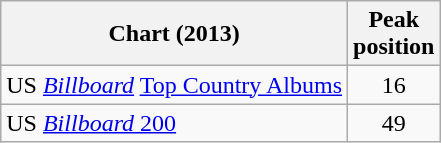<table class="wikitable">
<tr>
<th>Chart (2013)</th>
<th>Peak<br>position</th>
</tr>
<tr>
<td>US <em><a href='#'>Billboard</a></em> <a href='#'>Top Country Albums</a></td>
<td style="text-align:center;">16</td>
</tr>
<tr>
<td>US <a href='#'><em>Billboard</em> 200</a></td>
<td style="text-align:center;">49</td>
</tr>
</table>
